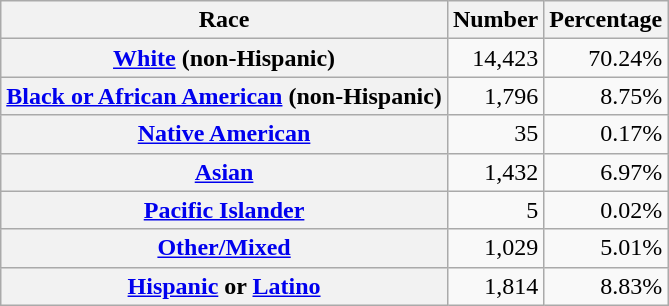<table class="wikitable" style="text-align:right">
<tr>
<th scope="col">Race</th>
<th scope="col">Number</th>
<th scope="col">Percentage</th>
</tr>
<tr>
<th scope="row"><a href='#'>White</a> (non-Hispanic)</th>
<td>14,423</td>
<td>70.24%</td>
</tr>
<tr>
<th scope="row"><a href='#'>Black or African American</a> (non-Hispanic)</th>
<td>1,796</td>
<td>8.75%</td>
</tr>
<tr>
<th scope="row"><a href='#'>Native American</a></th>
<td>35</td>
<td>0.17%</td>
</tr>
<tr>
<th scope="row"><a href='#'>Asian</a></th>
<td>1,432</td>
<td>6.97%</td>
</tr>
<tr>
<th scope="row"><a href='#'>Pacific Islander</a></th>
<td>5</td>
<td>0.02%</td>
</tr>
<tr>
<th scope="row"><a href='#'>Other/Mixed</a></th>
<td>1,029</td>
<td>5.01%</td>
</tr>
<tr>
<th scope="row"><a href='#'>Hispanic</a> or <a href='#'>Latino</a></th>
<td>1,814</td>
<td>8.83%</td>
</tr>
</table>
